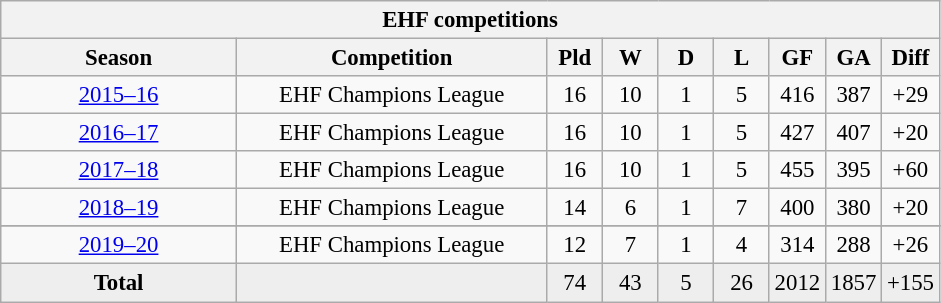<table class="wikitable" style="font-size:95%; text-align: center;">
<tr>
<th colspan="9">EHF competitions</th>
</tr>
<tr>
<th width="150">Season</th>
<th width="200">Competition</th>
<th width="30">Pld</th>
<th width="30">W</th>
<th width="30">D</th>
<th width="30">L</th>
<th width="30">GF</th>
<th width="30">GA</th>
<th width="30">Diff</th>
</tr>
<tr>
<td><a href='#'>2015–16</a></td>
<td>EHF Champions League</td>
<td>16</td>
<td>10</td>
<td>1</td>
<td>5</td>
<td>416</td>
<td>387</td>
<td>+29</td>
</tr>
<tr>
<td><a href='#'>2016–17</a></td>
<td>EHF Champions League</td>
<td>16</td>
<td>10</td>
<td>1</td>
<td>5</td>
<td>427</td>
<td>407</td>
<td>+20</td>
</tr>
<tr>
<td><a href='#'>2017–18</a></td>
<td>EHF Champions League</td>
<td>16</td>
<td>10</td>
<td>1</td>
<td>5</td>
<td>455</td>
<td>395</td>
<td>+60</td>
</tr>
<tr>
<td><a href='#'>2018–19</a></td>
<td>EHF Champions League</td>
<td>14</td>
<td>6</td>
<td>1</td>
<td>7</td>
<td>400</td>
<td>380</td>
<td>+20</td>
</tr>
<tr bgcolor=#EEEEEE>
</tr>
<tr>
<td><a href='#'>2019–20</a></td>
<td>EHF Champions League</td>
<td>12</td>
<td>7</td>
<td>1</td>
<td>4</td>
<td>314</td>
<td>288</td>
<td>+26</td>
</tr>
<tr bgcolor=#EEEEEE>
<td><strong>Total</strong></td>
<td></td>
<td>74</td>
<td>43</td>
<td>5</td>
<td>26</td>
<td>2012</td>
<td>1857</td>
<td>+155</td>
</tr>
</table>
